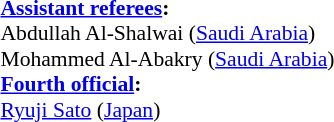<table width=50% style="font-size: 90%">
<tr>
<td><br><strong><a href='#'>Assistant referees</a>:</strong>
<br>Abdullah Al-Shalwai (<a href='#'>Saudi Arabia</a>)
<br>Mohammed Al-Abakry (<a href='#'>Saudi Arabia</a>)
<br><strong><a href='#'>Fourth official</a>:</strong>
<br><a href='#'>Ryuji Sato</a> (<a href='#'>Japan</a>)</td>
</tr>
</table>
